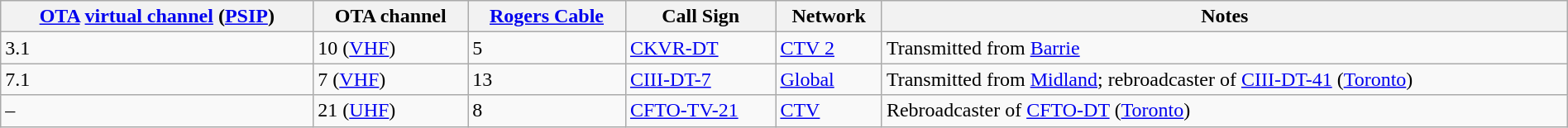<table class="wikitable sortable" width="100%">
<tr>
<th><a href='#'>OTA</a> <a href='#'>virtual channel</a> (<a href='#'>PSIP</a>)</th>
<th>OTA channel</th>
<th><a href='#'>Rogers Cable</a></th>
<th>Call Sign</th>
<th>Network</th>
<th>Notes</th>
</tr>
<tr>
<td>3.1</td>
<td>10 (<a href='#'>VHF</a>)</td>
<td>5</td>
<td><a href='#'>CKVR-DT</a></td>
<td><a href='#'>CTV 2</a></td>
<td>Transmitted from <a href='#'>Barrie</a></td>
</tr>
<tr>
<td>7.1</td>
<td>7 (<a href='#'>VHF</a>)</td>
<td>13</td>
<td><a href='#'>CIII-DT-7</a></td>
<td><a href='#'>Global</a></td>
<td>Transmitted from <a href='#'>Midland</a>; rebroadcaster of <a href='#'>CIII-DT-41</a> (<a href='#'>Toronto</a>)</td>
</tr>
<tr>
<td>–</td>
<td>21 (<a href='#'>UHF</a>)</td>
<td>8</td>
<td><a href='#'>CFTO-TV-21</a></td>
<td><a href='#'>CTV</a></td>
<td>Rebroadcaster of <a href='#'>CFTO-DT</a> (<a href='#'>Toronto</a>)</td>
</tr>
</table>
